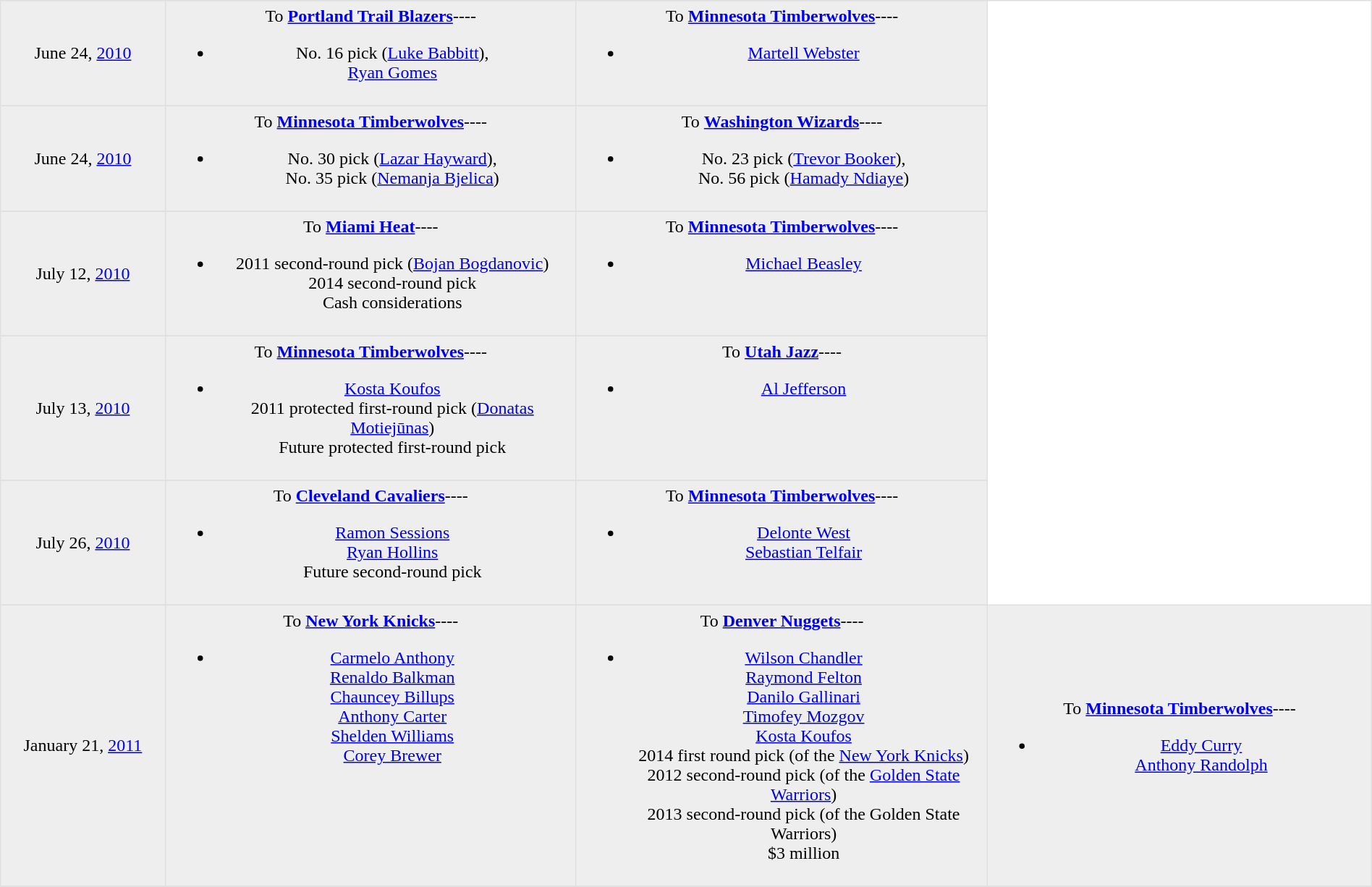<table border=1 style="border-collapse:collapse; text-align: center; width: 100%" bordercolor="#DFDFDF"  cellpadding="5">
<tr>
</tr>
<tr bgcolor="eeeeee">
<td style="width:12%">June 24, <a href='#'>2010</a></td>
<td style="width:30%" valign="top">To <strong><a href='#'>Portland Trail Blazers</a></strong>----<br><ul><li>No. 16 pick (<a href='#'>Luke Babbitt</a>),<br> <a href='#'>Ryan Gomes</a></li></ul></td>
<td style="width:30%" valign="top">To <strong><a href='#'>Minnesota Timberwolves</a></strong>----<br><ul><li> <a href='#'>Martell Webster</a></li></ul></td>
</tr>
<tr>
</tr>
<tr bgcolor="eeeeee">
<td style="width:12%">June 24, <a href='#'>2010</a></td>
<td style="width:30%" valign="top">To <strong><a href='#'>Minnesota Timberwolves</a></strong>----<br><ul><li>No. 30 pick (<a href='#'>Lazar Hayward</a>),<br>No. 35 pick (<a href='#'>Nemanja Bjelica</a>)</li></ul></td>
<td style="width:30%" valign="top">To <strong><a href='#'>Washington Wizards</a></strong>----<br><ul><li>No. 23 pick (<a href='#'>Trevor Booker</a>),<br>No. 56 pick (<a href='#'>Hamady Ndiaye</a>)</li></ul></td>
</tr>
<tr>
</tr>
<tr bgcolor="eeeeee">
<td style="width:12%">July 12, <a href='#'>2010</a></td>
<td style="width:30%" valign="top">To <strong><a href='#'>Miami Heat</a></strong>----<br><ul><li>2011 second-round pick (<a href='#'>Bojan Bogdanovic</a>) <br>2014 second-round pick<br>Cash considerations</li></ul></td>
<td style="width:30%" valign="top">To <strong><a href='#'>Minnesota Timberwolves</a></strong>----<br><ul><li> <a href='#'>Michael Beasley</a></li></ul></td>
</tr>
<tr>
</tr>
<tr bgcolor="eeeeee">
<td style="width:12%">July 13, <a href='#'>2010</a></td>
<td style="width:30%" valign="top">To <strong><a href='#'>Minnesota Timberwolves</a></strong>----<br><ul><li> <a href='#'>Kosta Koufos</a><br>2011 protected first-round pick (<a href='#'>Donatas Motiejūnas</a>)<br>Future protected first-round pick</li></ul></td>
<td style="width:30%" valign="top">To <strong><a href='#'>Utah Jazz</a></strong>----<br><ul><li> <a href='#'>Al Jefferson</a></li></ul></td>
</tr>
<tr>
</tr>
<tr bgcolor="eeeeee">
<td style="width:12%">July 26, <a href='#'>2010</a></td>
<td style="width:30%" valign="top">To <strong><a href='#'>Cleveland Cavaliers</a></strong>----<br><ul><li> <a href='#'>Ramon Sessions</a><br> <a href='#'>Ryan Hollins</a><br>Future second-round pick</li></ul></td>
<td style="width:30%" valign="top">To <strong><a href='#'>Minnesota Timberwolves</a></strong>----<br><ul><li> <a href='#'>Delonte West</a><br> <a href='#'>Sebastian Telfair</a></li></ul></td>
</tr>
<tr>
</tr>
<tr bgcolor="eeeeee">
<td style="width:12%">January 21, <a href='#'>2011</a></td>
<td style="width:30%" valign="top">To <strong><a href='#'>New York Knicks</a></strong>----<br><ul><li> <a href='#'>Carmelo Anthony</a><br> <a href='#'>Renaldo Balkman</a><br> <a href='#'>Chauncey Billups</a><br> <a href='#'>Anthony Carter</a><br> <a href='#'>Shelden Williams</a><br> <a href='#'>Corey Brewer</a></li></ul></td>
<td style="width:30%" valign="top">To <strong><a href='#'>Denver Nuggets</a></strong>----<br><ul><li> <a href='#'>Wilson Chandler</a><br> <a href='#'>Raymond Felton</a><br> <a href='#'>Danilo Gallinari</a><br> <a href='#'>Timofey Mozgov</a><br>  <a href='#'>Kosta Koufos</a><br> 2014 first round pick (of the <a href='#'>New York Knicks</a>)<br>2012 second-round pick (of the <a href='#'>Golden State Warriors</a>)<br>2013 second-round pick (of the Golden State Warriors)<br>$3 million</li></ul></td>
<td style="width:30% valign="top">To <strong><a href='#'>Minnesota Timberwolves</a></strong>----<br><ul><li> <a href='#'>Eddy Curry</a><br> <a href='#'>Anthony Randolph</a></li></ul></td>
</tr>
<tr>
</tr>
</table>
